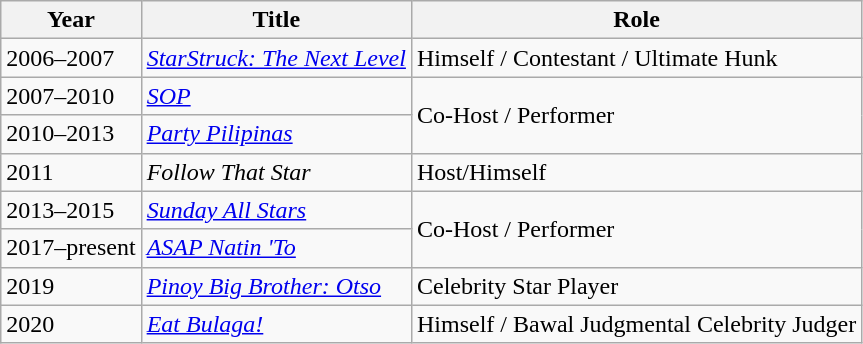<table class="wikitable" style="text-align:left">
<tr>
<th>Year</th>
<th>Title</th>
<th>Role</th>
</tr>
<tr>
<td>2006–2007</td>
<td><em><a href='#'>StarStruck: The Next Level</a></em></td>
<td>Himself / Contestant / Ultimate Hunk</td>
</tr>
<tr>
<td>2007–2010</td>
<td><em><a href='#'>SOP</a></em></td>
<td rowspan=2>Co-Host / Performer</td>
</tr>
<tr>
<td>2010–2013</td>
<td><em><a href='#'>Party Pilipinas</a></em></td>
</tr>
<tr>
<td>2011</td>
<td><em>Follow That Star</em></td>
<td>Host/Himself</td>
</tr>
<tr>
<td>2013–2015</td>
<td><em><a href='#'>Sunday All Stars</a></em></td>
<td rowspan=2>Co-Host / Performer</td>
</tr>
<tr>
<td>2017–present</td>
<td><em><a href='#'>ASAP Natin 'To</a></em></td>
</tr>
<tr>
<td>2019</td>
<td><em><a href='#'>Pinoy Big Brother: Otso</a></em></td>
<td>Celebrity Star Player</td>
</tr>
<tr>
<td>2020</td>
<td><em><a href='#'>Eat Bulaga!</a></em></td>
<td>Himself / Bawal Judgmental Celebrity Judger</td>
</tr>
</table>
